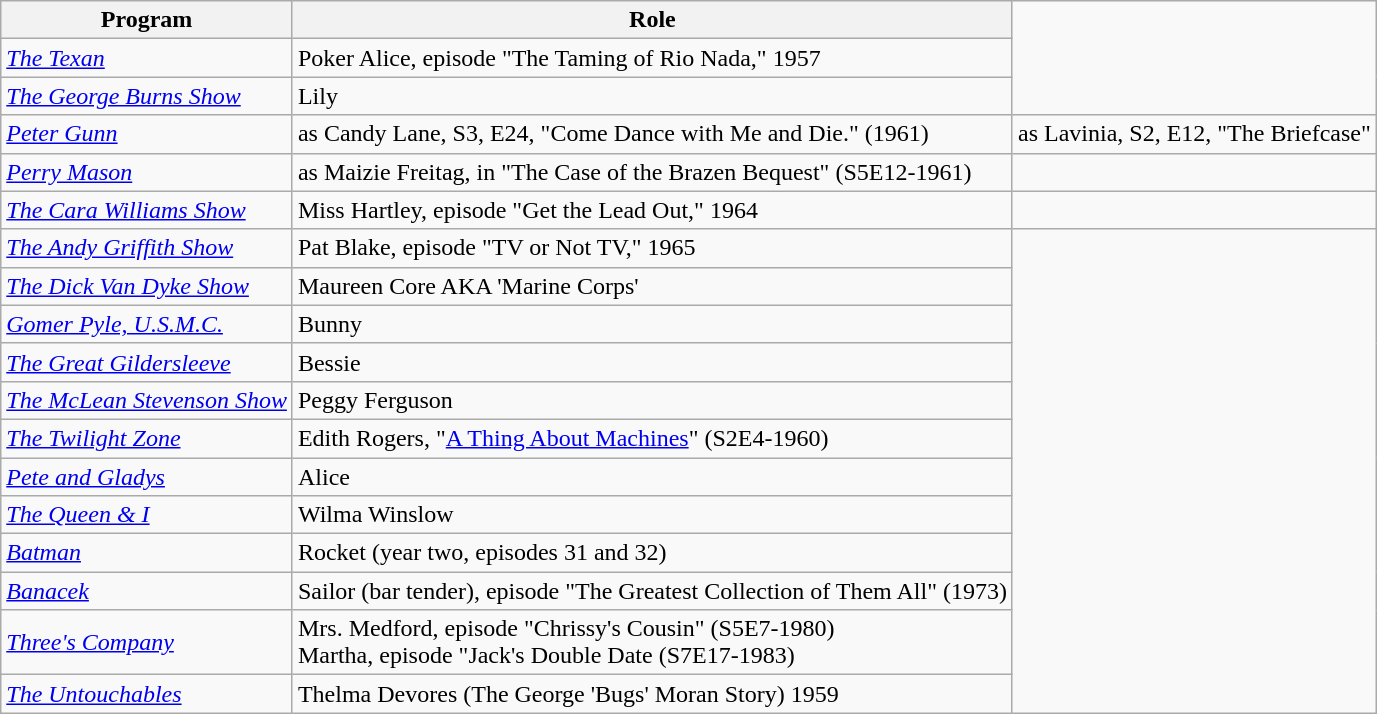<table class="wikitable">
<tr>
<th>Program</th>
<th>Role</th>
</tr>
<tr>
<td><em><a href='#'>The Texan</a></em></td>
<td>Poker Alice, episode "The Taming of Rio Nada," 1957</td>
</tr>
<tr>
<td><em><a href='#'>The George Burns Show</a></em></td>
<td>Lily</td>
</tr>
<tr>
<td><em><a href='#'>Peter Gunn</a></em></td>
<td>as Candy Lane, S3, E24,  "Come Dance with Me and Die."  (1961)</td>
<td>as Lavinia, S2, E12, "The Briefcase"</td>
</tr>
<tr>
<td><em><a href='#'>Perry Mason</a></em></td>
<td>as Maizie Freitag, in "The Case of the Brazen Bequest" (S5E12-1961)</td>
</tr>
<tr>
<td><em><a href='#'>The Cara Williams Show</a></em></td>
<td>Miss Hartley, episode "Get the Lead Out," 1964</td>
<td></td>
</tr>
<tr>
<td><em><a href='#'>The Andy Griffith Show</a></em></td>
<td>Pat Blake, episode "TV or Not TV," 1965</td>
</tr>
<tr>
<td><em><a href='#'>The Dick Van Dyke Show</a></em></td>
<td>Maureen Core  AKA 'Marine Corps'</td>
</tr>
<tr>
<td><em><a href='#'>Gomer Pyle, U.S.M.C.</a></em></td>
<td>Bunny</td>
</tr>
<tr>
<td><em><a href='#'>The Great Gildersleeve</a></em></td>
<td>Bessie</td>
</tr>
<tr>
<td><em><a href='#'>The McLean Stevenson Show</a></em></td>
<td>Peggy Ferguson</td>
</tr>
<tr>
<td><em><a href='#'>The Twilight Zone</a></em></td>
<td>Edith Rogers, "<a href='#'>A Thing About Machines</a>" (S2E4-1960) </td>
</tr>
<tr>
<td><em><a href='#'>Pete and Gladys</a></em></td>
<td>Alice</td>
</tr>
<tr>
<td><em><a href='#'>The Queen & I</a></em></td>
<td>Wilma Winslow</td>
</tr>
<tr>
<td><em><a href='#'>Batman</a></em></td>
<td>Rocket (year two, episodes 31 and 32)</td>
</tr>
<tr>
<td><em><a href='#'>Banacek</a></em></td>
<td>Sailor (bar tender), episode "The Greatest Collection of Them All" (1973)</td>
</tr>
<tr>
<td><em><a href='#'>Three's Company</a></em></td>
<td>Mrs. Medford, episode "Chrissy's Cousin" (S5E7-1980)<br>Martha, episode "Jack's Double Date (S7E17-1983)</td>
</tr>
<tr>
<td><em><a href='#'>The Untouchables</a></em></td>
<td>Thelma Devores (The George 'Bugs' Moran Story) 1959</td>
</tr>
</table>
